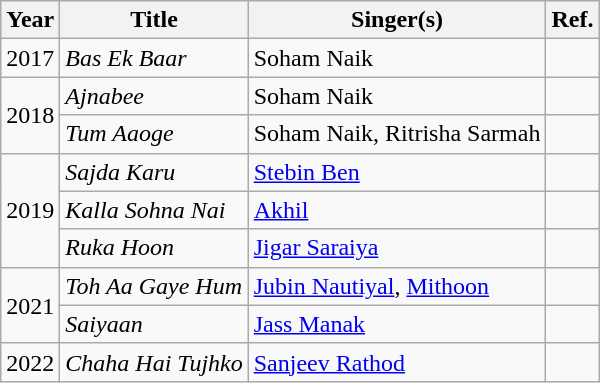<table class="wikitable sortable">
<tr>
<th>Year</th>
<th>Title</th>
<th>Singer(s)</th>
<th>Ref.</th>
</tr>
<tr>
<td>2017</td>
<td><em>Bas Ek Baar</em></td>
<td>Soham Naik</td>
<td style="text-align:center;"></td>
</tr>
<tr>
<td rowspan="2">2018</td>
<td><em>Ajnabee</em></td>
<td>Soham Naik</td>
<td style="text-align:center;"></td>
</tr>
<tr>
<td><em>Tum Aaoge</em></td>
<td>Soham Naik, Ritrisha Sarmah</td>
<td style="text-align:center;"></td>
</tr>
<tr>
<td rowspan="3">2019</td>
<td><em>Sajda Karu</em></td>
<td><a href='#'>Stebin Ben</a></td>
<td style="text-align:center;"></td>
</tr>
<tr>
<td><em>Kalla Sohna Nai</em></td>
<td><a href='#'>Akhil</a></td>
<td style="text-align:center;"></td>
</tr>
<tr>
<td><em>Ruka Hoon</em></td>
<td><a href='#'>Jigar Saraiya</a></td>
<td style="text-align:center;"></td>
</tr>
<tr>
<td rowspan="2">2021</td>
<td><em>Toh Aa Gaye Hum</em></td>
<td><a href='#'>Jubin Nautiyal</a>, <a href='#'>Mithoon</a></td>
<td style="text-align:center;"></td>
</tr>
<tr>
<td><em>Saiyaan</em></td>
<td><a href='#'>Jass Manak</a></td>
<td style="text-align:center;"></td>
</tr>
<tr>
<td>2022</td>
<td><em>Chaha Hai Tujhko</em></td>
<td><a href='#'>Sanjeev Rathod</a></td>
<td style="text-align:center;"></td>
</tr>
</table>
